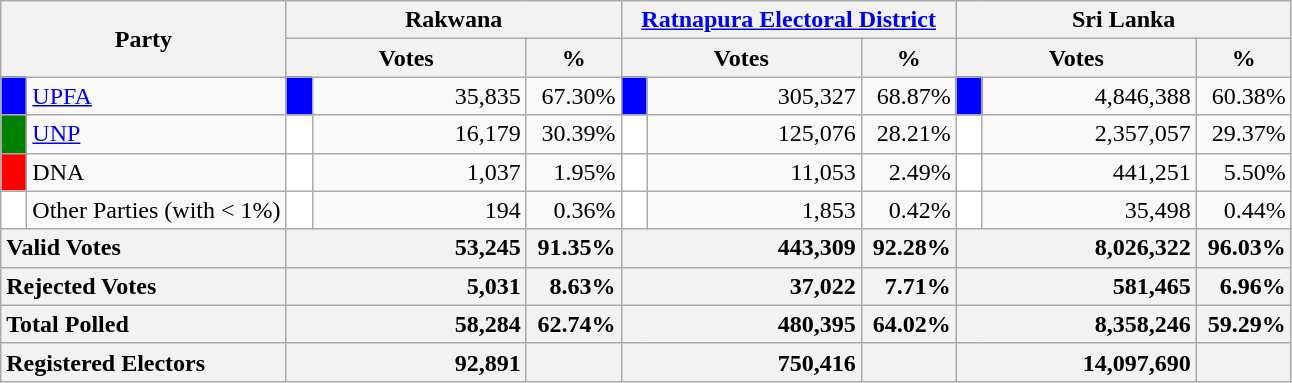<table class="wikitable">
<tr>
<th colspan="2" width="144px"rowspan="2">Party</th>
<th colspan="3" width="216px">Rakwana</th>
<th colspan="3" width="216px"><a href='#'>Ratnapura Electoral District</a></th>
<th colspan="3" width="216px">Sri Lanka</th>
</tr>
<tr>
<th colspan="2" width="144px">Votes</th>
<th>%</th>
<th colspan="2" width="144px">Votes</th>
<th>%</th>
<th colspan="2" width="144px">Votes</th>
<th>%</th>
</tr>
<tr>
<td style="background-color:blue;" width="10px"></td>
<td style="text-align:left;"><a href='#'>UPFA</a></td>
<td style="background-color:blue;" width="10px"></td>
<td style="text-align:right;">35,835</td>
<td style="text-align:right;">67.30%</td>
<td style="background-color:blue;" width="10px"></td>
<td style="text-align:right;">305,327</td>
<td style="text-align:right;">68.87%</td>
<td style="background-color:blue;" width="10px"></td>
<td style="text-align:right;">4,846,388</td>
<td style="text-align:right;">60.38%</td>
</tr>
<tr>
<td style="background-color:green;" width="10px"></td>
<td style="text-align:left;"><a href='#'>UNP</a></td>
<td style="background-color:white;" width="10px"></td>
<td style="text-align:right;">16,179</td>
<td style="text-align:right;">30.39%</td>
<td style="background-color:white;" width="10px"></td>
<td style="text-align:right;">125,076</td>
<td style="text-align:right;">28.21%</td>
<td style="background-color:white;" width="10px"></td>
<td style="text-align:right;">2,357,057</td>
<td style="text-align:right;">29.37%</td>
</tr>
<tr>
<td style="background-color:red;" width="10px"></td>
<td style="text-align:left;">DNA</td>
<td style="background-color:white;" width="10px"></td>
<td style="text-align:right;">1,037</td>
<td style="text-align:right;">1.95%</td>
<td style="background-color:white;" width="10px"></td>
<td style="text-align:right;">11,053</td>
<td style="text-align:right;">2.49%</td>
<td style="background-color:white;" width="10px"></td>
<td style="text-align:right;">441,251</td>
<td style="text-align:right;">5.50%</td>
</tr>
<tr>
<td style="background-color:white;" width="10px"></td>
<td style="text-align:left;">Other Parties (with < 1%)</td>
<td style="background-color:white;" width="10px"></td>
<td style="text-align:right;">194</td>
<td style="text-align:right;">0.36%</td>
<td style="background-color:white;" width="10px"></td>
<td style="text-align:right;">1,853</td>
<td style="text-align:right;">0.42%</td>
<td style="background-color:white;" width="10px"></td>
<td style="text-align:right;">35,498</td>
<td style="text-align:right;">0.44%</td>
</tr>
<tr>
<th colspan="2" width="144px"style="text-align:left;">Valid Votes</th>
<th style="text-align:right;"colspan="2" width="144px">53,245</th>
<th style="text-align:right;">91.35%</th>
<th style="text-align:right;"colspan="2" width="144px">443,309</th>
<th style="text-align:right;">92.28%</th>
<th style="text-align:right;"colspan="2" width="144px">8,026,322</th>
<th style="text-align:right;">96.03%</th>
</tr>
<tr>
<th colspan="2" width="144px"style="text-align:left;">Rejected Votes</th>
<th style="text-align:right;"colspan="2" width="144px">5,031</th>
<th style="text-align:right;">8.63%</th>
<th style="text-align:right;"colspan="2" width="144px">37,022</th>
<th style="text-align:right;">7.71%</th>
<th style="text-align:right;"colspan="2" width="144px">581,465</th>
<th style="text-align:right;">6.96%</th>
</tr>
<tr>
<th colspan="2" width="144px"style="text-align:left;">Total Polled</th>
<th style="text-align:right;"colspan="2" width="144px">58,284</th>
<th style="text-align:right;">62.74%</th>
<th style="text-align:right;"colspan="2" width="144px">480,395</th>
<th style="text-align:right;">64.02%</th>
<th style="text-align:right;"colspan="2" width="144px">8,358,246</th>
<th style="text-align:right;">59.29%</th>
</tr>
<tr>
<th colspan="2" width="144px"style="text-align:left;">Registered Electors</th>
<th style="text-align:right;"colspan="2" width="144px">92,891</th>
<th></th>
<th style="text-align:right;"colspan="2" width="144px">750,416</th>
<th></th>
<th style="text-align:right;"colspan="2" width="144px">14,097,690</th>
<th></th>
</tr>
</table>
